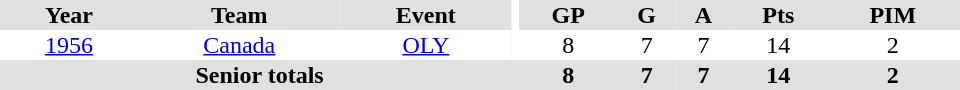<table border="0" cellpadding="1" cellspacing="0" ID="Table3" style="text-align:center; width:40em">
<tr bgcolor="#e0e0e0">
<th>Year</th>
<th>Team</th>
<th>Event</th>
<th rowspan="102" bgcolor="#ffffff"></th>
<th>GP</th>
<th>G</th>
<th>A</th>
<th>Pts</th>
<th>PIM</th>
</tr>
<tr>
<td><a href='#'>1956</a></td>
<td><a href='#'>Canada</a></td>
<td><a href='#'>OLY</a></td>
<td>8</td>
<td>7</td>
<td>7</td>
<td>14</td>
<td>2</td>
</tr>
<tr bgcolor="#e0e0e0">
<th colspan="4">Senior totals</th>
<th>8</th>
<th>7</th>
<th>7</th>
<th>14</th>
<th>2</th>
</tr>
</table>
